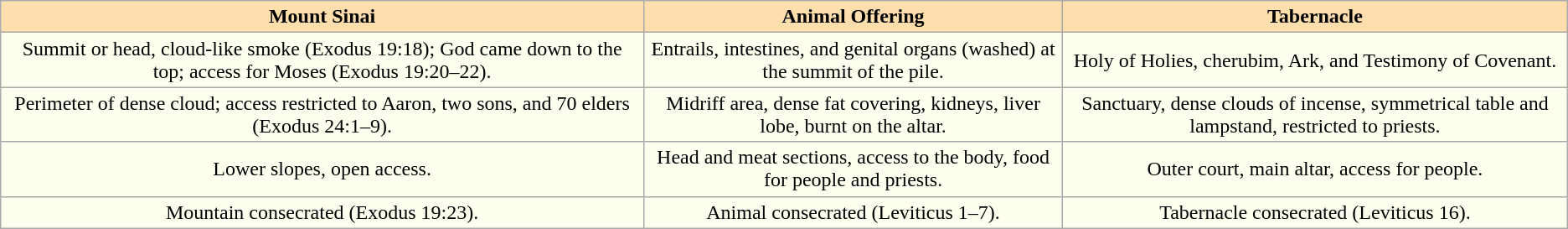<table class="wikitable" style="background:Ivory; text-align:center">
<tr>
<th style="background:Navajowhite;">Mount Sinai</th>
<th style="background:Navajowhite;">Animal Offering</th>
<th style="background:Navajowhite;">Tabernacle</th>
</tr>
<tr>
<td>Summit or head, cloud-like smoke (Exodus 19:18); God came down to the top; access for Moses (Exodus 19:20–22).</td>
<td>Entrails, intestines, and genital organs (washed) at the summit of the pile.</td>
<td>Holy of Holies, cherubim, Ark, and Testimony of Covenant.</td>
</tr>
<tr>
<td>Perimeter of dense cloud; access restricted to Aaron, two sons, and 70 elders (Exodus 24:1–9).</td>
<td>Midriff area, dense fat covering, kidneys, liver lobe, burnt on the altar.</td>
<td>Sanctuary, dense clouds of incense, symmetrical table and lampstand, restricted to priests.</td>
</tr>
<tr>
<td>Lower slopes, open access.</td>
<td>Head and meat sections, access to the body, food for people and priests.</td>
<td>Outer court, main altar, access for people.</td>
</tr>
<tr>
<td>Mountain consecrated (Exodus 19:23).</td>
<td>Animal consecrated (Leviticus 1–7).</td>
<td>Tabernacle consecrated (Leviticus 16).</td>
</tr>
</table>
